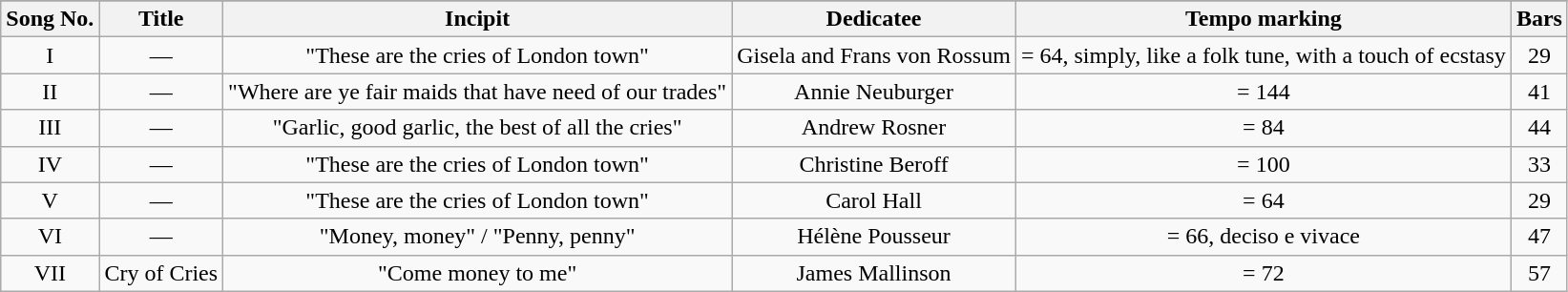<table class="wikitable">
<tr>
</tr>
<tr>
<th align="center">Song No.</th>
<th align="center">Title</th>
<th align="center">Incipit</th>
<th align="center">Dedicatee</th>
<th align="center">Tempo marking</th>
<th align="center">Bars</th>
</tr>
<tr align=center>
<td>I</td>
<td>—</td>
<td>"These are the cries of London town"</td>
<td>Gisela and Frans von Rossum</td>
<td> = 64, simply, like a folk tune, with a touch of ecstasy</td>
<td>29</td>
</tr>
<tr align=center>
<td>II</td>
<td>—</td>
<td>"Where are ye fair maids that have need of our trades"</td>
<td>Annie Neuburger</td>
<td> = 144</td>
<td>41</td>
</tr>
<tr align=center>
<td>III</td>
<td>—</td>
<td>"Garlic, good garlic, the best of all the cries"</td>
<td>Andrew Rosner</td>
<td> = 84</td>
<td>44</td>
</tr>
<tr align=center>
<td>IV</td>
<td>—</td>
<td>"These are the cries of London town"</td>
<td>Christine Beroff</td>
<td> = 100</td>
<td>33</td>
</tr>
<tr align=center>
<td>V</td>
<td>—</td>
<td>"These are the cries of London town"</td>
<td>Carol Hall</td>
<td> = 64</td>
<td>29</td>
</tr>
<tr align=center>
<td>VI</td>
<td>—</td>
<td>"Money, money" / "Penny, penny"</td>
<td>Hélène Pousseur</td>
<td> = 66, deciso e vivace</td>
<td>47</td>
</tr>
<tr align=center>
<td>VII</td>
<td>Cry of Cries</td>
<td>"Come money to me"</td>
<td>James Mallinson</td>
<td> = 72</td>
<td>57</td>
</tr>
</table>
